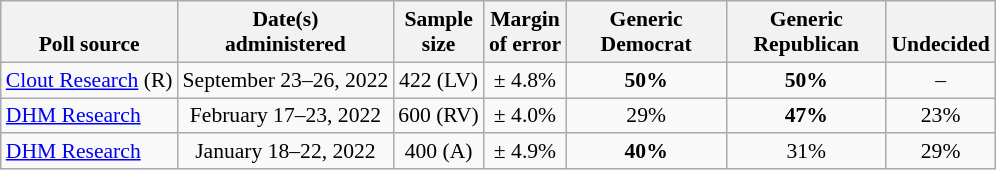<table class="wikitable" style="font-size:90%;text-align:center;">
<tr valign=bottom>
<th>Poll source</th>
<th>Date(s)<br>administered</th>
<th>Sample<br>size</th>
<th>Margin<br>of error</th>
<th style="width:100px;">Generic<br>Democrat</th>
<th style="width:100px;">Generic<br>Republican</th>
<th>Undecided</th>
</tr>
<tr>
<td style="text-align:left;"><a href='#'>Clout Research</a> (R)</td>
<td>September 23–26, 2022</td>
<td>422 (LV)</td>
<td>± 4.8%</td>
<td><strong>50%</strong></td>
<td><strong>50%</strong></td>
<td>–</td>
</tr>
<tr>
<td style="text-align:left;"><a href='#'>DHM Research</a></td>
<td>February 17–23, 2022</td>
<td>600 (RV)</td>
<td>± 4.0%</td>
<td>29%</td>
<td><strong>47%</strong></td>
<td>23%</td>
</tr>
<tr>
<td style="text-align:left;"><a href='#'>DHM Research</a></td>
<td>January 18–22, 2022</td>
<td>400 (A)</td>
<td>± 4.9%</td>
<td><strong>40%</strong></td>
<td>31%</td>
<td>29%</td>
</tr>
</table>
